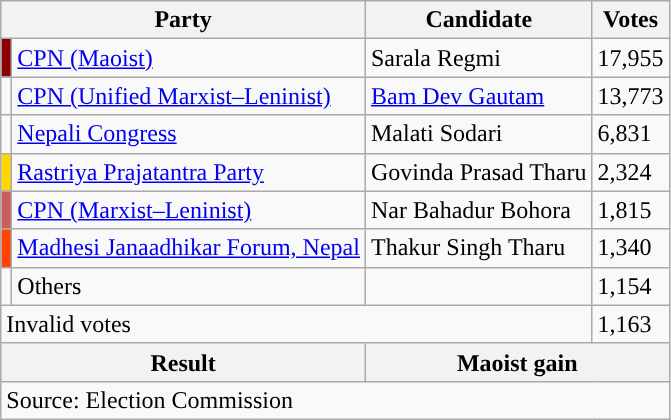<table class="wikitable">
<tr>
<th colspan="2">Party</th>
<th>Candidate</th>
<th>Votes</th>
</tr>
<tr>
<td style="background-color:darkred"></td>
<td><a href='#'>CPN (Maoist)</a></td>
<td>Sarala Regmi</td>
<td>17,955</td>
</tr>
<tr>
<td style="background-color:"></td>
<td><a href='#'>CPN (Unified Marxist–Leninist)</a></td>
<td><a href='#'>Bam Dev Gautam</a></td>
<td>13,773</td>
</tr>
<tr>
<td style="background-color:"></td>
<td><a href='#'>Nepali Congress</a></td>
<td>Malati Sodari</td>
<td>6,831</td>
</tr>
<tr>
<td style="background-color:gold"></td>
<td><a href='#'>Rastriya Prajatantra Party</a></td>
<td>Govinda Prasad Tharu</td>
<td>2,324</td>
</tr>
<tr>
<td style="background-color:indianred"></td>
<td><a href='#'>CPN (Marxist–Leninist)</a></td>
<td>Nar Bahadur Bohora</td>
<td>1,815</td>
</tr>
<tr>
<td style="background-color:orangered"></td>
<td><a href='#'>Madhesi Janaadhikar Forum, Nepal</a></td>
<td>Thakur Singh Tharu</td>
<td>1,340</td>
</tr>
<tr>
<td></td>
<td>Others</td>
<td></td>
<td>1,154</td>
</tr>
<tr>
<td colspan="3">Invalid votes</td>
<td>1,163</td>
</tr>
<tr>
<th colspan="2">Result</th>
<th colspan="2">Maoist gain</th>
</tr>
<tr>
<td colspan="4">Source: Election Commission</td>
</tr>
</table>
